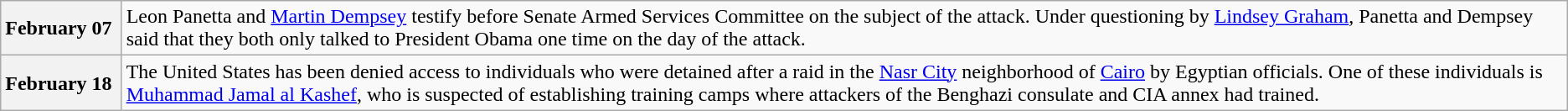<table class="wikitable">
<tr>
<th>February 07 </th>
<td>Leon Panetta and <a href='#'>Martin Dempsey</a> testify before Senate Armed Services Committee on the subject of the attack. Under questioning by <a href='#'>Lindsey Graham</a>, Panetta and Dempsey said that they both only talked to President Obama one time on the day of the attack.</td>
</tr>
<tr>
<th>February 18 </th>
<td>The United States has been denied access to individuals who were detained after a raid in the <a href='#'>Nasr City</a> neighborhood of <a href='#'>Cairo</a> by Egyptian officials. One of these individuals is <a href='#'>Muhammad Jamal al Kashef</a>, who is suspected of establishing training camps where attackers of the Benghazi consulate and CIA annex had trained.</td>
</tr>
</table>
